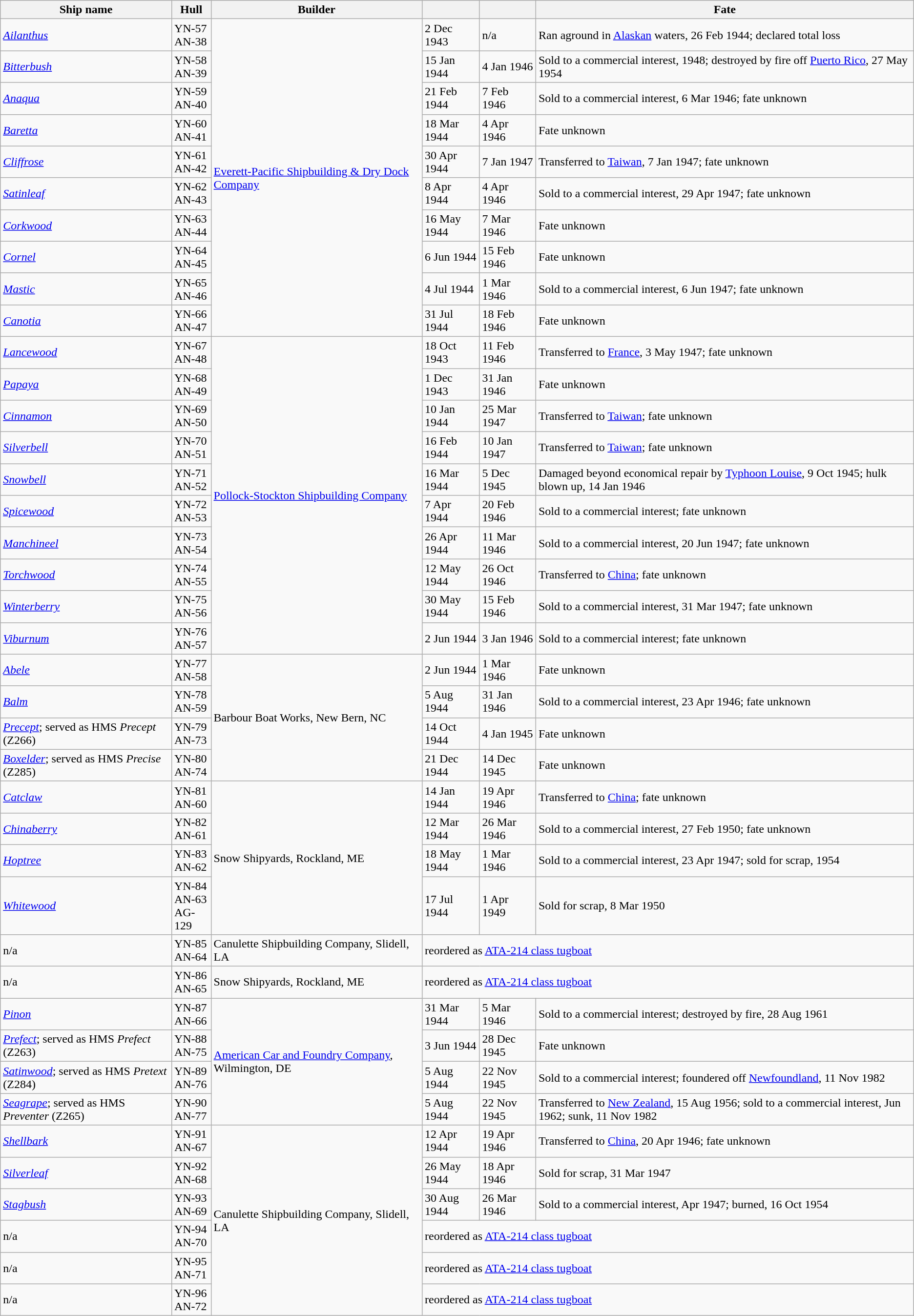<table class="wikitable sortable">
<tr>
<th>Ship name</th>
<th>Hull</th>
<th>Builder</th>
<th></th>
<th></th>
<th>Fate</th>
</tr>
<tr>
<td><a href='#'><em>Ailanthus</em></a></td>
<td>YN-57<br>AN-38</td>
<td rowspan=10><a href='#'>Everett-Pacific Shipbuilding & Dry Dock Company</a></td>
<td>2 Dec 1943</td>
<td>n/a</td>
<td>Ran aground in <a href='#'>Alaskan</a> waters, 26 Feb 1944; declared total loss</td>
</tr>
<tr>
<td><a href='#'><em>Bitterbush</em></a></td>
<td>YN-58<br>AN-39</td>
<td>15 Jan 1944</td>
<td>4 Jan 1946</td>
<td>Sold to a commercial interest, 1948; destroyed by fire off <a href='#'>Puerto Rico</a>, 27 May 1954</td>
</tr>
<tr>
<td><a href='#'><em>Anaqua</em></a></td>
<td>YN-59<br>AN-40</td>
<td>21 Feb 1944</td>
<td>7 Feb 1946</td>
<td>Sold to a commercial interest, 6 Mar 1946; fate unknown</td>
</tr>
<tr>
<td><a href='#'><em>Baretta</em></a></td>
<td>YN-60<br>AN-41</td>
<td>18 Mar 1944</td>
<td>4 Apr 1946</td>
<td>Fate unknown</td>
</tr>
<tr>
<td><a href='#'><em>Cliffrose</em></a></td>
<td>YN-61<br>AN-42</td>
<td>30 Apr 1944</td>
<td>7 Jan 1947</td>
<td>Transferred to <a href='#'>Taiwan</a>, 7 Jan 1947; fate unknown</td>
</tr>
<tr>
<td><a href='#'><em>Satinleaf</em></a></td>
<td>YN-62<br>AN-43</td>
<td>8 Apr 1944</td>
<td>4 Apr 1946</td>
<td>Sold to a commercial interest, 29 Apr 1947; fate unknown</td>
</tr>
<tr>
<td><a href='#'><em>Corkwood</em></a></td>
<td>YN-63<br>AN-44</td>
<td>16 May 1944</td>
<td>7 Mar 1946</td>
<td>Fate unknown</td>
</tr>
<tr>
<td><a href='#'><em>Cornel</em></a></td>
<td>YN-64<br>AN-45</td>
<td>6 Jun 1944</td>
<td>15 Feb 1946</td>
<td>Fate unknown</td>
</tr>
<tr>
<td><a href='#'><em>Mastic</em></a></td>
<td>YN-65<br>AN-46</td>
<td>4 Jul 1944</td>
<td>1 Mar 1946</td>
<td>Sold to a commercial interest, 6 Jun 1947; fate unknown</td>
</tr>
<tr>
<td><a href='#'><em>Canotia</em></a></td>
<td>YN-66<br>AN-47</td>
<td>31 Jul 1944</td>
<td>18 Feb 1946</td>
<td>Fate unknown</td>
</tr>
<tr>
<td><a href='#'><em>Lancewood</em></a></td>
<td>YN-67<br>AN-48</td>
<td rowspan=10><a href='#'>Pollock-Stockton Shipbuilding Company</a></td>
<td>18 Oct 1943</td>
<td>11 Feb 1946</td>
<td>Transferred to <a href='#'>France</a>, 3 May 1947; fate unknown</td>
</tr>
<tr>
<td><a href='#'><em>Papaya</em></a></td>
<td>YN-68<br>AN-49</td>
<td>1 Dec 1943</td>
<td>31 Jan 1946</td>
<td>Fate unknown</td>
</tr>
<tr>
<td><a href='#'><em>Cinnamon</em></a></td>
<td>YN-69<br>AN-50</td>
<td>10 Jan 1944</td>
<td>25 Mar 1947</td>
<td>Transferred to <a href='#'>Taiwan</a>; fate unknown</td>
</tr>
<tr>
<td><a href='#'><em>Silverbell</em></a></td>
<td>YN-70<br>AN-51</td>
<td>16 Feb 1944</td>
<td>10 Jan 1947</td>
<td>Transferred to <a href='#'>Taiwan</a>; fate unknown</td>
</tr>
<tr>
<td><a href='#'><em>Snowbell</em></a></td>
<td>YN-71<br>AN-52</td>
<td>16 Mar 1944</td>
<td>5 Dec 1945</td>
<td>Damaged beyond economical repair by <a href='#'>Typhoon Louise</a>, 9 Oct 1945; hulk blown up, 14 Jan 1946</td>
</tr>
<tr>
<td><a href='#'><em>Spicewood</em></a></td>
<td>YN-72<br>AN-53</td>
<td>7 Apr 1944</td>
<td>20 Feb 1946</td>
<td>Sold to a commercial interest; fate unknown</td>
</tr>
<tr>
<td><a href='#'><em>Manchineel</em></a></td>
<td>YN-73<br>AN-54</td>
<td>26 Apr 1944</td>
<td>11 Mar 1946</td>
<td>Sold to a commercial interest, 20 Jun 1947; fate unknown</td>
</tr>
<tr>
<td><a href='#'><em>Torchwood</em></a></td>
<td>YN-74<br>AN-55</td>
<td>12 May 1944</td>
<td>26 Oct 1946</td>
<td>Transferred to <a href='#'>China</a>; fate unknown</td>
</tr>
<tr>
<td><a href='#'><em>Winterberry</em></a></td>
<td>YN-75<br>AN-56</td>
<td>30 May 1944</td>
<td>15 Feb 1946</td>
<td>Sold to a commercial interest, 31 Mar 1947; fate unknown</td>
</tr>
<tr>
<td><a href='#'><em>Viburnum</em></a></td>
<td>YN-76<br>AN-57</td>
<td>2 Jun 1944</td>
<td>3 Jan 1946</td>
<td>Sold to a commercial interest; fate unknown</td>
</tr>
<tr>
<td><a href='#'><em>Abele</em></a></td>
<td>YN-77<br>AN-58</td>
<td rowspan=4>Barbour Boat Works, New Bern, NC</td>
<td>2 Jun 1944</td>
<td>1 Mar 1946</td>
<td>Fate unknown</td>
</tr>
<tr>
<td><a href='#'><em>Balm</em></a></td>
<td>YN-78<br>AN-59</td>
<td>5 Aug 1944</td>
<td>31 Jan 1946</td>
<td>Sold to a commercial interest, 23 Apr 1946; fate unknown</td>
</tr>
<tr>
<td><a href='#'><em>Precept</em></a>; served as HMS <em>Precept</em> (Z266)</td>
<td>YN-79<br>AN-73</td>
<td>14 Oct 1944</td>
<td>4 Jan 1945</td>
<td>Fate unknown</td>
</tr>
<tr>
<td><a href='#'><em>Boxelder</em></a>; served as HMS <em>Precise</em> (Z285)</td>
<td>YN-80<br>AN-74</td>
<td>21 Dec 1944</td>
<td>14 Dec 1945</td>
<td>Fate unknown</td>
</tr>
<tr>
<td><a href='#'><em>Catclaw</em></a></td>
<td>YN-81<br>AN-60</td>
<td rowspan=4>Snow Shipyards, Rockland, ME</td>
<td>14 Jan 1944</td>
<td>19 Apr 1946</td>
<td>Transferred to <a href='#'>China</a>; fate unknown</td>
</tr>
<tr>
<td><a href='#'><em>Chinaberry</em></a></td>
<td>YN-82<br>AN-61</td>
<td>12 Mar 1944</td>
<td>26 Mar 1946</td>
<td>Sold to a commercial interest, 27 Feb 1950; fate unknown</td>
</tr>
<tr>
<td><a href='#'><em>Hoptree</em></a></td>
<td>YN-83<br>AN-62</td>
<td>18 May 1944</td>
<td>1 Mar 1946</td>
<td>Sold to a commercial interest, 23 Apr 1947; sold for scrap, 1954</td>
</tr>
<tr>
<td><a href='#'><em>Whitewood</em></a></td>
<td>YN-84<br>AN-63<br>AG-129</td>
<td>17 Jul 1944</td>
<td>1 Apr 1949</td>
<td>Sold for scrap, 8 Mar 1950</td>
</tr>
<tr>
<td>n/a</td>
<td>YN-85<br>AN-64</td>
<td>Canulette Shipbuilding Company, Slidell, LA</td>
<td colspan=3>reordered as <a href='#'>ATA-214 class tugboat</a></td>
</tr>
<tr>
<td>n/a</td>
<td>YN-86<br>AN-65</td>
<td>Snow Shipyards, Rockland, ME</td>
<td colspan=3>reordered as <a href='#'>ATA-214 class tugboat</a></td>
</tr>
<tr>
<td><a href='#'><em>Pinon</em></a></td>
<td>YN-87<br>AN-66</td>
<td rowspan=4><a href='#'>American Car and Foundry Company</a>, Wilmington, DE</td>
<td>31 Mar 1944</td>
<td>5 Mar 1946</td>
<td>Sold to a commercial interest; destroyed by fire, 28 Aug 1961</td>
</tr>
<tr>
<td><a href='#'><em>Prefect</em></a>; served as HMS <em>Prefect</em> (Z263)</td>
<td>YN-88<br>AN-75</td>
<td>3 Jun 1944</td>
<td>28 Dec 1945</td>
<td>Fate unknown</td>
</tr>
<tr>
<td><a href='#'><em>Satinwood</em></a>; served as HMS <em>Pretext</em> (Z284)</td>
<td>YN-89<br>AN-76</td>
<td>5 Aug 1944</td>
<td>22 Nov 1945</td>
<td>Sold to a commercial interest; foundered off <a href='#'>Newfoundland</a>, 11 Nov 1982</td>
</tr>
<tr>
<td><a href='#'><em>Seagrape</em></a>; served as HMS <em>Preventer</em> (Z265)</td>
<td>YN-90<br>AN-77</td>
<td>5 Aug 1944</td>
<td>22 Nov 1945</td>
<td>Transferred to <a href='#'>New Zealand</a>, 15 Aug 1956; sold to a commercial interest, Jun 1962; sunk, 11 Nov 1982</td>
</tr>
<tr>
<td><a href='#'><em>Shellbark</em></a></td>
<td>YN-91<br>AN-67</td>
<td rowspan=6>Canulette Shipbuilding Company, Slidell, LA</td>
<td>12 Apr 1944</td>
<td>19 Apr 1946</td>
<td>Transferred to <a href='#'>China</a>, 20 Apr 1946; fate unknown</td>
</tr>
<tr>
<td><a href='#'><em>Silverleaf</em></a></td>
<td>YN-92<br>AN-68</td>
<td>26 May 1944</td>
<td>18 Apr 1946</td>
<td>Sold for scrap, 31 Mar 1947</td>
</tr>
<tr>
<td><a href='#'><em>Stagbush</em></a></td>
<td>YN-93<br>AN-69</td>
<td>30 Aug 1944</td>
<td>26 Mar 1946</td>
<td>Sold to a commercial interest, Apr 1947; burned, 16 Oct 1954</td>
</tr>
<tr>
<td>n/a</td>
<td>YN-94<br>AN-70</td>
<td colspan=3>reordered as <a href='#'>ATA-214 class tugboat</a></td>
</tr>
<tr>
<td>n/a</td>
<td>YN-95<br>AN-71</td>
<td colspan=3>reordered as <a href='#'>ATA-214 class tugboat</a></td>
</tr>
<tr>
<td>n/a</td>
<td>YN-96<br>AN-72</td>
<td colspan=3>reordered as <a href='#'>ATA-214 class tugboat</a></td>
</tr>
</table>
